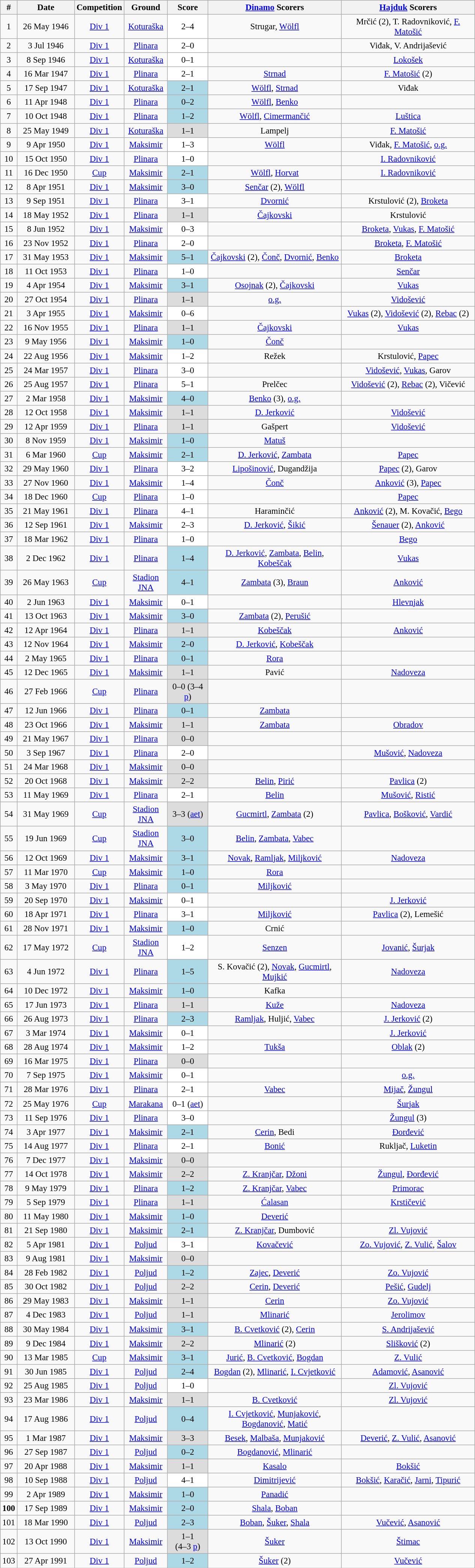<table class="wikitable collapsible collapsed" style="text-align: center; font-size:95%;">
<tr>
<th width="20">#</th>
<th width="95">Date</th>
<th width="60">Competition</th>
<th width="70">Ground</th>
<th width="65">Score</th>
<th width="230"><a href='#'>Dinamo</a> Scorers</th>
<th width="230"><a href='#'>Hajduk</a> Scorers</th>
</tr>
<tr>
<td>1</td>
<td>26 May 1946</td>
<td><a href='#'>Div 1</a></td>
<td><a href='#'>Koturaška</a></td>
<td style="background-color:#FFFFFF">2–4</td>
<td>Strugar, <a href='#'>Wölfl</a></td>
<td>Mrčić (2), T. Radovniković, <a href='#'>F. Matošić</a></td>
</tr>
<tr>
<td>2</td>
<td>3 Jul 1946</td>
<td><a href='#'>Div 1</a></td>
<td><a href='#'>Plinara</a></td>
<td style="background-color:#FFFFFF">2–0</td>
<td></td>
<td>Viđak, V. Andrijašević</td>
</tr>
<tr>
<td>3</td>
<td>8 Sep 1946</td>
<td><a href='#'>Div 1</a></td>
<td><a href='#'>Koturaška</a></td>
<td style="background-color:#FFFFFF">0–1</td>
<td></td>
<td><a href='#'>Lokošek</a></td>
</tr>
<tr>
<td>4</td>
<td>16 Mar 1947</td>
<td><a href='#'>Div 1</a></td>
<td><a href='#'>Plinara</a></td>
<td style="background-color:#FFFFFF">2–1</td>
<td><a href='#'>Strnad</a></td>
<td><a href='#'>F. Matošić</a> (2)</td>
</tr>
<tr>
<td>5</td>
<td>17 Sep 1947</td>
<td><a href='#'>Div 1</a></td>
<td><a href='#'>Koturaška</a></td>
<td style="background-color:#ADD8E6">2–1</td>
<td><a href='#'>Wölfl</a>, <a href='#'>Strnad</a></td>
<td>Viđak</td>
</tr>
<tr>
<td>6</td>
<td>11 Apr 1948</td>
<td><a href='#'>Div 1</a></td>
<td><a href='#'>Plinara</a></td>
<td style="background-color:#ADD8E6">0–2</td>
<td><a href='#'>Wölfl</a>, <a href='#'>Benko</a></td>
<td></td>
</tr>
<tr>
<td>7</td>
<td>10 Oct 1948</td>
<td><a href='#'>Div 1</a></td>
<td><a href='#'>Plinara</a></td>
<td style="background-color:#ADD8E6">1–2</td>
<td><a href='#'>Wölfl</a>, <a href='#'>Cimermančić</a></td>
<td><a href='#'>Luštica</a></td>
</tr>
<tr>
<td>8</td>
<td>25 May 1949</td>
<td><a href='#'>Div 1</a></td>
<td><a href='#'>Koturaška</a></td>
<td style="background-color:#DCDCDC">1–1</td>
<td>Lampelj</td>
<td><a href='#'>F. Matošić</a></td>
</tr>
<tr>
<td>9</td>
<td>9 Apr 1950</td>
<td><a href='#'>Div 1</a></td>
<td><a href='#'>Maksimir</a></td>
<td style="background-color:#FFFFFF">1–3</td>
<td><a href='#'>Wölfl</a></td>
<td>Viđak, <a href='#'>F. Matošić</a>, <a href='#'>o.g.</a></td>
</tr>
<tr>
<td>10</td>
<td>15 Oct 1950</td>
<td><a href='#'>Div 1</a></td>
<td><a href='#'>Plinara</a></td>
<td style="background-color:#FFFFFF">1–0</td>
<td></td>
<td><a href='#'>I. Radovniković</a></td>
</tr>
<tr>
<td>11</td>
<td>16 Dec 1950</td>
<td><a href='#'>Cup</a></td>
<td><a href='#'>Maksimir</a></td>
<td style="background-color:#ADD8E6">2–1</td>
<td><a href='#'>Wölfl</a>, <a href='#'>Horvat</a></td>
<td><a href='#'>I. Radovniković</a></td>
</tr>
<tr>
<td>12</td>
<td>8 Apr 1951</td>
<td><a href='#'>Div 1</a></td>
<td><a href='#'>Maksimir</a></td>
<td style="background-color:#ADD8E6">3–0</td>
<td><a href='#'>Senčar</a> (2), <a href='#'>Wölfl</a></td>
<td></td>
</tr>
<tr>
<td>13</td>
<td>9 Sep 1951</td>
<td><a href='#'>Div 1</a></td>
<td><a href='#'>Plinara</a></td>
<td style="background-color:#FFFFFF">3–1</td>
<td><a href='#'>Dvornić</a></td>
<td>Krstulović (2), <a href='#'>Broketa</a></td>
</tr>
<tr>
<td>14</td>
<td>18 May 1952</td>
<td><a href='#'>Div 1</a></td>
<td><a href='#'>Plinara</a></td>
<td style="background-color:#DCDCDC">1–1</td>
<td><a href='#'>Čajkovski</a></td>
<td>Krstulović</td>
</tr>
<tr>
<td>15</td>
<td>8 Jun 1952</td>
<td><a href='#'>Div 1</a></td>
<td><a href='#'>Maksimir</a></td>
<td style="background-color:#FFFFFF">0–3</td>
<td></td>
<td><a href='#'>Broketa</a>, <a href='#'>Vukas</a>, <a href='#'>F. Matošić</a></td>
</tr>
<tr>
<td>16</td>
<td>23 Nov 1952</td>
<td><a href='#'>Div 1</a></td>
<td><a href='#'>Plinara</a></td>
<td style="background-color:#FFFFFF">2–0</td>
<td></td>
<td><a href='#'>Broketa</a>, <a href='#'>F. Matošić</a></td>
</tr>
<tr>
<td>17</td>
<td>31 May 1953</td>
<td><a href='#'>Div 1</a></td>
<td><a href='#'>Maksimir</a></td>
<td style="background-color:#ADD8E6">5–1</td>
<td><a href='#'>Čajkovski</a> (2), <a href='#'>Čonč</a>, <a href='#'>Dvornić</a>, <a href='#'>Benko</a></td>
<td><a href='#'>Broketa</a></td>
</tr>
<tr>
<td>18</td>
<td>11 Oct 1953</td>
<td><a href='#'>Div 1</a></td>
<td><a href='#'>Plinara</a></td>
<td style="background-color:#FFFFFF">1–0</td>
<td></td>
<td><a href='#'>Senčar</a></td>
</tr>
<tr>
<td>19</td>
<td>4 Apr 1954</td>
<td><a href='#'>Div 1</a></td>
<td><a href='#'>Maksimir</a></td>
<td style="background-color:#ADD8E6">3–1</td>
<td><a href='#'>Osojnak</a> (2), <a href='#'>Čajkovski</a></td>
<td><a href='#'>Vukas</a></td>
</tr>
<tr>
<td>20</td>
<td>27 Oct 1954</td>
<td><a href='#'>Div 1</a></td>
<td><a href='#'>Plinara</a></td>
<td style="background-color:#DCDCDC">1–1</td>
<td><a href='#'>o.g.</a></td>
<td><a href='#'>Vidošević</a></td>
</tr>
<tr>
<td>21</td>
<td>3 Apr 1955</td>
<td><a href='#'>Div 1</a></td>
<td><a href='#'>Maksimir</a></td>
<td style="background-color:#FFFFFF">0–6</td>
<td></td>
<td><a href='#'>Vukas</a> (2), <a href='#'>Vidošević</a> (2), <a href='#'>Rebac</a> (2)</td>
</tr>
<tr>
<td>22</td>
<td>16 Nov 1955</td>
<td><a href='#'>Div 1</a></td>
<td><a href='#'>Plinara</a></td>
<td style="background-color:#DCDCDC">1–1</td>
<td><a href='#'>Čajkovski</a></td>
<td><a href='#'>Vukas</a></td>
</tr>
<tr>
<td>23</td>
<td>9 May 1956</td>
<td><a href='#'>Div 1</a></td>
<td><a href='#'>Maksimir</a></td>
<td style="background-color:#ADD8E6">1–0</td>
<td><a href='#'>Čonč</a></td>
<td></td>
</tr>
<tr>
<td>24</td>
<td>22 Aug 1956</td>
<td><a href='#'>Div 1</a></td>
<td><a href='#'>Maksimir</a></td>
<td style="background-color:#FFFFFF">1–2</td>
<td>Režek</td>
<td>Krstulović, <a href='#'>Papec</a></td>
</tr>
<tr>
<td>25</td>
<td>24 Mar 1957</td>
<td><a href='#'>Div 1</a></td>
<td><a href='#'>Plinara</a></td>
<td style="background-color:#FFFFFF">3–0</td>
<td></td>
<td><a href='#'>Vidošević</a>, <a href='#'>Vukas</a>, Garov</td>
</tr>
<tr>
<td>26</td>
<td>25 Aug 1957</td>
<td><a href='#'>Div 1</a></td>
<td><a href='#'>Plinara</a></td>
<td style="background-color:#FFFFFF">5–1</td>
<td>Prelčec</td>
<td><a href='#'>Vidošević</a> (2), <a href='#'>Rebac</a> (2), Vičević</td>
</tr>
<tr>
<td>27</td>
<td>2 Mar 1958</td>
<td><a href='#'>Div 1</a></td>
<td><a href='#'>Maksimir</a></td>
<td style="background-color:#ADD8E6">4–0</td>
<td><a href='#'>Benko</a> (3), <a href='#'>o.g.</a></td>
<td></td>
</tr>
<tr>
<td>28</td>
<td>12 Oct 1958</td>
<td><a href='#'>Div 1</a></td>
<td><a href='#'>Maksimir</a></td>
<td style="background-color:#DCDCDC">1–1</td>
<td><a href='#'>D. Jerković</a></td>
<td><a href='#'>Vidošević</a></td>
</tr>
<tr>
<td>29</td>
<td>12 Apr 1959</td>
<td><a href='#'>Div 1</a></td>
<td><a href='#'>Plinara</a></td>
<td style="background-color:#DCDCDC">1–1</td>
<td>Gašpert</td>
<td><a href='#'>Vidošević</a></td>
</tr>
<tr>
<td>30</td>
<td>8 Nov 1959</td>
<td><a href='#'>Div 1</a></td>
<td><a href='#'>Maksimir</a></td>
<td style="background-color:#ADD8E6">1–0</td>
<td><a href='#'>Matuš</a></td>
<td></td>
</tr>
<tr>
<td>31</td>
<td>6 Mar 1960</td>
<td><a href='#'>Cup</a></td>
<td><a href='#'>Maksimir</a></td>
<td style="background-color:#ADD8E6">2–1</td>
<td><a href='#'>D. Jerković</a>, <a href='#'>Zambata</a></td>
<td><a href='#'>Papec</a></td>
</tr>
<tr>
<td>32</td>
<td>29 May 1960</td>
<td><a href='#'>Div 1</a></td>
<td><a href='#'>Plinara</a></td>
<td style="background-color:#FFFFFF">3–2</td>
<td><a href='#'>Lipošinović</a>, Dugandžija</td>
<td><a href='#'>Papec</a> (2), Garov</td>
</tr>
<tr>
<td>33</td>
<td>27 Nov 1960</td>
<td><a href='#'>Div 1</a></td>
<td><a href='#'>Maksimir</a></td>
<td style="background-color:#FFFFFF">1–4</td>
<td><a href='#'>Čonč</a></td>
<td><a href='#'>Anković</a> (3), <a href='#'>Papec</a></td>
</tr>
<tr>
<td>34</td>
<td>18 Dec 1960</td>
<td><a href='#'>Cup</a></td>
<td><a href='#'>Plinara</a></td>
<td style="background-color:#FFFFFF">1–0</td>
<td></td>
<td><a href='#'>Papec</a></td>
</tr>
<tr>
<td>35</td>
<td>21 May 1961</td>
<td><a href='#'>Div 1</a></td>
<td><a href='#'>Plinara</a></td>
<td style="background-color:#FFFFFF">4–1</td>
<td>Haraminčić</td>
<td><a href='#'>Anković</a> (2), M. Kovačić, <a href='#'>Bego</a></td>
</tr>
<tr>
<td>36</td>
<td>12 Sep 1961</td>
<td><a href='#'>Div 1</a></td>
<td><a href='#'>Maksimir</a></td>
<td style="background-color:#FFFFFF">2–3</td>
<td><a href='#'>D. Jerković</a>, <a href='#'>Šikić</a></td>
<td><a href='#'>Šenauer</a> (2), <a href='#'>Anković</a></td>
</tr>
<tr>
<td>37</td>
<td>18 Mar 1962</td>
<td><a href='#'>Div 1</a></td>
<td><a href='#'>Plinara</a></td>
<td style="background-color:#FFFFFF">1–0</td>
<td></td>
<td><a href='#'>Bego</a></td>
</tr>
<tr>
<td>38</td>
<td>2 Dec 1962</td>
<td><a href='#'>Div 1</a></td>
<td><a href='#'>Plinara</a></td>
<td style="background-color:#ADD8E6">1–4</td>
<td><a href='#'>D. Jerković</a>, <a href='#'>Zambata</a>, <a href='#'>Belin</a>, <a href='#'>Kobeščak</a></td>
<td><a href='#'>Vukas</a></td>
</tr>
<tr>
<td>39</td>
<td>26 May 1963</td>
<td><a href='#'>Cup</a></td>
<td><a href='#'>Stadion JNA</a></td>
<td style="background-color:#ADD8E6">4–1</td>
<td><a href='#'>Zambata</a> (3), <a href='#'>Braun</a></td>
<td><a href='#'>Anković</a></td>
</tr>
<tr>
<td>40</td>
<td>2 Jun 1963</td>
<td><a href='#'>Div 1</a></td>
<td><a href='#'>Maksimir</a></td>
<td style="background-color:#FFFFFF">0–1</td>
<td></td>
<td><a href='#'>Hlevnjak</a></td>
</tr>
<tr>
<td>41</td>
<td>13 Oct 1963</td>
<td><a href='#'>Div 1</a></td>
<td><a href='#'>Maksimir</a></td>
<td style="background-color:#ADD8E6">3–0</td>
<td><a href='#'>Zambata</a> (2), <a href='#'>Perušić</a></td>
<td></td>
</tr>
<tr>
<td>42</td>
<td>12 Apr 1964</td>
<td><a href='#'>Div 1</a></td>
<td><a href='#'>Plinara</a></td>
<td style="background-color:#DCDCDC">1–1</td>
<td><a href='#'>Kobeščak</a></td>
<td><a href='#'>Anković</a></td>
</tr>
<tr>
<td>43</td>
<td>12 Nov 1964</td>
<td><a href='#'>Div 1</a></td>
<td><a href='#'>Maksimir</a></td>
<td style="background-color:#ADD8E6">2–0</td>
<td><a href='#'>D. Jerković</a>, <a href='#'>Kobeščak</a></td>
<td></td>
</tr>
<tr>
<td>44</td>
<td>2 May 1965</td>
<td><a href='#'>Div 1</a></td>
<td><a href='#'>Plinara</a></td>
<td style="background-color:#ADD8E6">0–1</td>
<td><a href='#'>Rora</a></td>
<td></td>
</tr>
<tr>
<td>45</td>
<td>12 Dec 1965</td>
<td><a href='#'>Div 1</a></td>
<td><a href='#'>Maksimir</a></td>
<td style="background-color:#DCDCDC">1–1</td>
<td>Pavić</td>
<td><a href='#'>Nadoveza</a></td>
</tr>
<tr>
<td>46</td>
<td>27 Feb 1966</td>
<td><a href='#'>Cup</a></td>
<td><a href='#'>Plinara</a></td>
<td style="background-color:#DCDCDC">0–0 (3–4 <a href='#'>p</a>)</td>
<td></td>
<td></td>
</tr>
<tr>
<td>47</td>
<td>12 Jun 1966</td>
<td><a href='#'>Div 1</a></td>
<td><a href='#'>Plinara</a></td>
<td style="background-color:#ADD8E6">0–1</td>
<td><a href='#'>Zambata</a></td>
<td></td>
</tr>
<tr>
<td>48</td>
<td>23 Oct 1966</td>
<td><a href='#'>Div 1</a></td>
<td><a href='#'>Maksimir</a></td>
<td style="background-color:#DCDCDC">1–1</td>
<td><a href='#'>Zambata</a></td>
<td><a href='#'>Obradov</a></td>
</tr>
<tr>
<td>49</td>
<td>21 May 1967</td>
<td><a href='#'>Div 1</a></td>
<td><a href='#'>Plinara</a></td>
<td style="background-color:#DCDCDC">0–0</td>
<td></td>
<td></td>
</tr>
<tr>
<td>50</td>
<td>3 Sep 1967</td>
<td><a href='#'>Div 1</a></td>
<td><a href='#'>Plinara</a></td>
<td style="background-color:#FFFFFF">2–0</td>
<td></td>
<td><a href='#'>Mušović</a>, <a href='#'>Nadoveza</a></td>
</tr>
<tr>
<td>51</td>
<td>24 Mar 1968</td>
<td><a href='#'>Div 1</a></td>
<td><a href='#'>Maksimir</a></td>
<td style="background-color:#DCDCDC">0–0</td>
<td></td>
<td></td>
</tr>
<tr>
<td>52</td>
<td>20 Oct 1968</td>
<td><a href='#'>Div 1</a></td>
<td><a href='#'>Maksimir</a></td>
<td style="background-color:#DCDCDC">2–2</td>
<td><a href='#'>Belin</a>, <a href='#'>Pirić</a></td>
<td><a href='#'>Pavlica</a> (2)</td>
</tr>
<tr>
<td>53</td>
<td>11 May 1969</td>
<td><a href='#'>Div 1</a></td>
<td><a href='#'>Plinara</a></td>
<td style="background-color:#FFFFFF">2–1</td>
<td><a href='#'>Belin</a></td>
<td><a href='#'>Mušović</a>, <a href='#'>Ristić</a></td>
</tr>
<tr>
<td>54</td>
<td>31 May 1969</td>
<td><a href='#'>Cup</a></td>
<td><a href='#'>Stadion JNA</a></td>
<td style="background-color:#DCDCDC">3–3 (<a href='#'>aet</a>)</td>
<td><a href='#'>Gucmirtl</a>, <a href='#'>Zambata</a> (2)</td>
<td><a href='#'>Pavlica</a>, <a href='#'>Bošković</a>, <a href='#'>Vardić</a></td>
</tr>
<tr>
<td>55</td>
<td>19 Jun 1969</td>
<td><a href='#'>Cup</a></td>
<td><a href='#'>Stadion JNA</a></td>
<td style="background-color:#ADD8E6">3–0</td>
<td><a href='#'>Belin</a>, <a href='#'>Zambata</a>, <a href='#'>Vabec</a></td>
<td></td>
</tr>
<tr>
<td>56</td>
<td>12 Oct 1969</td>
<td><a href='#'>Div 1</a></td>
<td><a href='#'>Maksimir</a></td>
<td style="background-color:#ADD8E6">3–1</td>
<td><a href='#'>Novak</a>, <a href='#'>Ramljak</a>, <a href='#'>Miljković</a></td>
<td><a href='#'>Nadoveza</a></td>
</tr>
<tr>
<td>57</td>
<td>11 Mar 1970</td>
<td><a href='#'>Cup</a></td>
<td><a href='#'>Maksimir</a></td>
<td style="background-color:#ADD8E6">1–0</td>
<td><a href='#'>Rora</a></td>
<td></td>
</tr>
<tr>
<td>58</td>
<td>3 May 1970</td>
<td><a href='#'>Div 1</a></td>
<td><a href='#'>Plinara</a></td>
<td style="background-color:#ADD8E6">0–1</td>
<td><a href='#'>Miljković</a></td>
<td></td>
</tr>
<tr>
<td>59</td>
<td>20 Sep 1970</td>
<td><a href='#'>Div 1</a></td>
<td><a href='#'>Maksimir</a></td>
<td style="background-color:#FFFFFF">0–1</td>
<td></td>
<td><a href='#'>J. Jerković</a></td>
</tr>
<tr>
<td>60</td>
<td>18 Apr 1971</td>
<td><a href='#'>Div 1</a></td>
<td><a href='#'>Plinara</a></td>
<td style="background-color:#FFFFFF">3–1</td>
<td><a href='#'>Miljković</a></td>
<td><a href='#'>Pavlica</a> (2), Lemešić</td>
</tr>
<tr>
<td>61</td>
<td>28 Nov 1971</td>
<td><a href='#'>Div 1</a></td>
<td><a href='#'>Maksimir</a></td>
<td style="background-color:#ADD8E6">1–0</td>
<td>Crnić</td>
<td></td>
</tr>
<tr>
<td>62</td>
<td>17 May 1972</td>
<td><a href='#'>Cup</a></td>
<td><a href='#'>Stadion JNA</a></td>
<td style="background-color:#FFFFFF">1–2</td>
<td><a href='#'>Senzen</a></td>
<td><a href='#'>Jovanić</a>, <a href='#'>Šurjak</a></td>
</tr>
<tr>
<td>63</td>
<td>4 Jun 1972</td>
<td><a href='#'>Div 1</a></td>
<td><a href='#'>Plinara</a></td>
<td style="background-color:#ADD8E6">1–5</td>
<td>S. Kovačić (2), <a href='#'>Novak</a>, <a href='#'>Gucmirtl</a>, <a href='#'>Mujkić</a></td>
<td><a href='#'>Nadoveza</a></td>
</tr>
<tr>
<td>64</td>
<td>10 Dec 1972</td>
<td><a href='#'>Div 1</a></td>
<td><a href='#'>Maksimir</a></td>
<td style="background-color:#ADD8E6">1–0</td>
<td>Kafka</td>
<td></td>
</tr>
<tr>
<td>65</td>
<td>17 Jun 1973</td>
<td><a href='#'>Div 1</a></td>
<td><a href='#'>Plinara</a></td>
<td style="background-color:#DCDCDC">1–1</td>
<td><a href='#'>Kuže</a></td>
<td><a href='#'>Nadoveza</a></td>
</tr>
<tr>
<td>66</td>
<td>26 Aug 1973</td>
<td><a href='#'>Div 1</a></td>
<td><a href='#'>Plinara</a></td>
<td style="background-color:#ADD8E6">2–3</td>
<td><a href='#'>Ramljak</a>, Huljić, <a href='#'>Vabec</a></td>
<td><a href='#'>J. Jerković</a> (2)</td>
</tr>
<tr>
<td>67</td>
<td>3 Mar 1974</td>
<td><a href='#'>Div 1</a></td>
<td><a href='#'>Maksimir</a></td>
<td style="background-color:#FFFFFF">0–1</td>
<td></td>
<td><a href='#'>J. Jerković</a></td>
</tr>
<tr>
<td>68</td>
<td>28 Aug 1974</td>
<td><a href='#'>Div 1</a></td>
<td><a href='#'>Maksimir</a></td>
<td style="background-color:#FFFFFF">1–2</td>
<td><a href='#'>Tukša</a></td>
<td><a href='#'>Oblak</a> (2)</td>
</tr>
<tr>
<td>69</td>
<td>16 Mar 1975</td>
<td><a href='#'>Div 1</a></td>
<td><a href='#'>Plinara</a></td>
<td style="background-color:#DCDCDC">0–0</td>
<td></td>
<td></td>
</tr>
<tr>
<td>70</td>
<td>7 Sep 1975</td>
<td><a href='#'>Div 1</a></td>
<td><a href='#'>Maksimir</a></td>
<td style="background-color:#FFFFFF">0–1</td>
<td></td>
<td><a href='#'>o.g.</a></td>
</tr>
<tr>
<td>71</td>
<td>28 Mar 1976</td>
<td><a href='#'>Div 1</a></td>
<td><a href='#'>Plinara</a></td>
<td style="background-color:#FFFFFF">2–1</td>
<td><a href='#'>Vabec</a></td>
<td><a href='#'>Mijač</a>, <a href='#'>Žungul</a></td>
</tr>
<tr>
<td>72</td>
<td>25 May 1976</td>
<td><a href='#'>Cup</a></td>
<td><a href='#'>Marakana</a></td>
<td style="background-color:#FFFFFF">0–1 (<a href='#'>aet</a>)</td>
<td></td>
<td><a href='#'>Šurjak</a></td>
</tr>
<tr>
<td>73</td>
<td>11 Sep 1976</td>
<td><a href='#'>Div 1</a></td>
<td><a href='#'>Plinara</a></td>
<td style="background-color:#FFFFFF">3–0</td>
<td></td>
<td><a href='#'>Žungul</a> (3)</td>
</tr>
<tr>
<td>74</td>
<td>3 Apr 1977</td>
<td><a href='#'>Div 1</a></td>
<td><a href='#'>Maksimir</a></td>
<td style="background-color:#ADD8E6">2–1</td>
<td><a href='#'>Cerin</a>, Bedi</td>
<td><a href='#'>Đorđević</a></td>
</tr>
<tr>
<td>75</td>
<td>14 Aug 1977</td>
<td><a href='#'>Div 1</a></td>
<td><a href='#'>Plinara</a></td>
<td style="background-color:#FFFFFF">2–1</td>
<td><a href='#'>Bonić</a></td>
<td>Rukljač, <a href='#'>Luketin</a></td>
</tr>
<tr>
<td>76</td>
<td>7 Dec 1977</td>
<td><a href='#'>Div 1</a></td>
<td><a href='#'>Maksimir</a></td>
<td style="background-color:#DCDCDC">0–0</td>
<td></td>
<td></td>
</tr>
<tr>
<td>77</td>
<td>14 Oct 1978</td>
<td><a href='#'>Div 1</a></td>
<td><a href='#'>Maksimir</a></td>
<td style="background-color:#DCDCDC">2–2</td>
<td><a href='#'>Z. Kranjčar</a>, <a href='#'>Džoni</a></td>
<td><a href='#'>Žungul</a>, <a href='#'>Đorđević</a></td>
</tr>
<tr>
<td>78</td>
<td>9 May 1979</td>
<td><a href='#'>Div 1</a></td>
<td><a href='#'>Plinara</a></td>
<td style="background-color:#ADD8E6">1–2</td>
<td><a href='#'>Z. Kranjčar</a>, <a href='#'>Vabec</a></td>
<td><a href='#'>Primorac</a></td>
</tr>
<tr>
<td>79</td>
<td>5 Sep 1979</td>
<td><a href='#'>Div 1</a></td>
<td><a href='#'>Plinara</a></td>
<td style="background-color:#DCDCDC">1–1</td>
<td><a href='#'>Ćalasan</a></td>
<td><a href='#'>Krstičević</a></td>
</tr>
<tr>
<td>80</td>
<td>11 May 1980</td>
<td><a href='#'>Div 1</a></td>
<td><a href='#'>Maksimir</a></td>
<td style="background-color:#ADD8E6">1–0</td>
<td><a href='#'>Deverić</a></td>
<td></td>
</tr>
<tr>
<td>81</td>
<td>21 Sep 1980</td>
<td><a href='#'>Div 1</a></td>
<td><a href='#'>Maksimir</a></td>
<td style="background-color:#ADD8E6">2–1</td>
<td><a href='#'>Z. Kranjčar</a>, Dumbović</td>
<td><a href='#'>Zl. Vujović</a></td>
</tr>
<tr>
<td>82</td>
<td>5 Apr 1981</td>
<td><a href='#'>Div 1</a></td>
<td><a href='#'>Poljud</a></td>
<td style="background-color:#FFFFFF">3–1</td>
<td><a href='#'>Kovačević</a></td>
<td><a href='#'>Zo. Vujović</a>, <a href='#'>Z. Vulić</a>, <a href='#'>Šalov</a></td>
</tr>
<tr>
<td>83</td>
<td>9 Aug 1981</td>
<td><a href='#'>Div 1</a></td>
<td><a href='#'>Maksimir</a></td>
<td style="background-color:#DCDCDC">0–0</td>
<td></td>
<td></td>
</tr>
<tr>
<td>84</td>
<td>28 Feb 1982</td>
<td><a href='#'>Div 1</a></td>
<td><a href='#'>Poljud</a></td>
<td style="background-color:#ADD8E6">1–2</td>
<td><a href='#'>Zajec</a>, <a href='#'>Deverić</a></td>
<td><a href='#'>Zo. Vujović</a></td>
</tr>
<tr>
<td>85</td>
<td>30 Oct 1982</td>
<td><a href='#'>Div 1</a></td>
<td><a href='#'>Poljud</a></td>
<td style="background-color:#DCDCDC">2–2</td>
<td><a href='#'>Cerin</a>, <a href='#'>Deverić</a></td>
<td><a href='#'>Pešić</a>, <a href='#'>Gudelj</a></td>
</tr>
<tr>
<td>86</td>
<td>29 May 1983</td>
<td><a href='#'>Div 1</a></td>
<td><a href='#'>Maksimir</a></td>
<td style="background-color:#DCDCDC">1–1</td>
<td><a href='#'>Cerin</a></td>
<td><a href='#'>Zo. Vujović</a></td>
</tr>
<tr>
<td>87</td>
<td>4 Dec 1983</td>
<td><a href='#'>Div 1</a></td>
<td><a href='#'>Poljud</a></td>
<td style="background-color:#DCDCDC">1–1</td>
<td><a href='#'>Mlinarić</a></td>
<td><a href='#'>Jerolimov</a></td>
</tr>
<tr>
<td>88</td>
<td>30 May 1984</td>
<td><a href='#'>Div 1</a></td>
<td><a href='#'>Maksimir</a></td>
<td style="background-color:#ADD8E6">3–1</td>
<td><a href='#'>B. Cvetković</a> (2), <a href='#'>Cerin</a></td>
<td><a href='#'>S. Andrijašević</a></td>
</tr>
<tr>
<td>89</td>
<td>9 Dec 1984</td>
<td><a href='#'>Div 1</a></td>
<td><a href='#'>Maksimir</a></td>
<td style="background-color:#DCDCDC">2–2</td>
<td><a href='#'>Mlinarić</a> (2)</td>
<td><a href='#'>Slišković</a> (2)</td>
</tr>
<tr>
<td>90</td>
<td>13 Mar 1985</td>
<td><a href='#'>Cup</a></td>
<td><a href='#'>Maksimir</a></td>
<td style="background-color:#ADD8E6">3–1</td>
<td><a href='#'>Jurić</a>, <a href='#'>B. Cvetković</a>, <a href='#'>Bogdan</a></td>
<td><a href='#'>Z. Vulić</a></td>
</tr>
<tr>
<td>91</td>
<td>30 Jun 1985</td>
<td><a href='#'>Div 1</a></td>
<td><a href='#'>Poljud</a></td>
<td style="background-color:#ADD8E6">2–4</td>
<td><a href='#'>Bogdan</a> (2), <a href='#'>Mlinarić</a>, <a href='#'>I. Cvjetković</a></td>
<td><a href='#'>Adamović</a>, <a href='#'>Asanović</a></td>
</tr>
<tr>
<td>92</td>
<td>25 Aug 1985</td>
<td><a href='#'>Div 1</a></td>
<td><a href='#'>Poljud</a></td>
<td style="background-color:#FFFFFF">1–0</td>
<td></td>
<td><a href='#'>Zl. Vujović</a></td>
</tr>
<tr>
<td>93</td>
<td>23 Mar 1986</td>
<td><a href='#'>Div 1</a></td>
<td><a href='#'>Maksimir</a></td>
<td style="background-color:#DCDCDC">1–1</td>
<td><a href='#'>B. Cvetković</a></td>
<td><a href='#'>Zl. Vujović</a></td>
</tr>
<tr>
<td>94</td>
<td>17 Aug 1986</td>
<td><a href='#'>Div 1</a></td>
<td><a href='#'>Poljud</a></td>
<td style="background-color:#ADD8E6">0–4</td>
<td><a href='#'>I. Cvjetković</a>, <a href='#'>Munjaković</a>, <a href='#'>Bogdanović</a>, <a href='#'>Matić</a></td>
<td></td>
</tr>
<tr>
<td>95</td>
<td>1 Mar 1987</td>
<td><a href='#'>Div 1</a></td>
<td><a href='#'>Maksimir</a></td>
<td style="background-color:#DCDCDC">3–3</td>
<td><a href='#'>Besek</a>, <a href='#'>Malbaša</a>, <a href='#'>Munjaković</a></td>
<td><a href='#'>Deverić</a>, <a href='#'>Z. Vulić</a>, <a href='#'>Asanović</a></td>
</tr>
<tr>
<td>96</td>
<td>27 Sep 1987</td>
<td><a href='#'>Div 1</a></td>
<td><a href='#'>Poljud</a></td>
<td style="background-color:#ADD8E6">0–2</td>
<td><a href='#'>Bogdanović</a>, <a href='#'>Mlinarić</a></td>
<td></td>
</tr>
<tr>
<td>97</td>
<td>20 Apr 1988</td>
<td><a href='#'>Div 1</a></td>
<td><a href='#'>Maksimir</a></td>
<td style="background-color:#DCDCDC">1–1</td>
<td><a href='#'>Kasalo</a></td>
<td><a href='#'>Bokšić</a></td>
</tr>
<tr>
<td>98</td>
<td>10 Sep 1988</td>
<td><a href='#'>Div 1</a></td>
<td><a href='#'>Poljud</a></td>
<td style="background-color:#FFFFFF">4–1</td>
<td><a href='#'>Dimitrijević</a></td>
<td><a href='#'>Bokšić</a>, <a href='#'>Karačić</a>, <a href='#'>Jarni</a>, <a href='#'>Tipurić</a></td>
</tr>
<tr>
<td>99</td>
<td>2 Apr 1989</td>
<td><a href='#'>Div 1</a></td>
<td><a href='#'>Maksimir</a></td>
<td style="background-color:#ADD8E6">1–0</td>
<td><a href='#'>Panadić</a></td>
<td></td>
</tr>
<tr>
<td><strong>100</strong></td>
<td>17 Sep 1989</td>
<td><a href='#'>Div 1</a></td>
<td><a href='#'>Maksimir</a></td>
<td style="background-color:#ADD8E6">2–0</td>
<td><a href='#'>Shala</a>, <a href='#'>Boban</a></td>
<td></td>
</tr>
<tr>
<td>101</td>
<td>18 Mar 1990</td>
<td><a href='#'>Div 1</a></td>
<td><a href='#'>Poljud</a></td>
<td style="background-color:#ADD8E6">2–3</td>
<td><a href='#'>Boban</a>, <a href='#'>Šuker</a>, <a href='#'>Shala</a></td>
<td><a href='#'>Vučević</a>, <a href='#'>Asanović</a></td>
</tr>
<tr>
<td>102</td>
<td>13 Oct 1990</td>
<td><a href='#'>Div 1</a></td>
<td><a href='#'>Maksimir</a></td>
<td style="background-color:#DCDCDC">1–1<br>(4–3 <a href='#'>p</a>)</td>
<td><a href='#'>Šuker</a></td>
<td><a href='#'>Štimac</a></td>
</tr>
<tr>
<td>103</td>
<td>27 Apr 1991</td>
<td><a href='#'>Div 1</a></td>
<td><a href='#'>Poljud</a></td>
<td style="background-color:#ADD8E6">1–2</td>
<td><a href='#'>Šuker</a> (2)</td>
<td><a href='#'>Vučević</a></td>
</tr>
</table>
